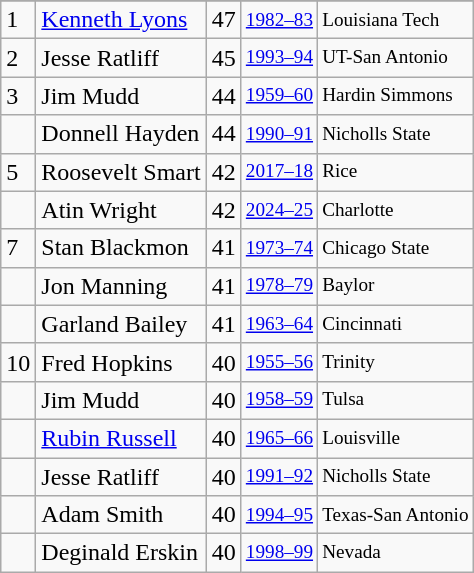<table class="wikitable">
<tr>
</tr>
<tr>
<td>1</td>
<td><a href='#'>Kenneth Lyons</a></td>
<td>47</td>
<td style="font-size:80%;"><a href='#'>1982–83</a></td>
<td style="font-size:80%;">Louisiana Tech</td>
</tr>
<tr>
<td>2</td>
<td>Jesse Ratliff</td>
<td>45</td>
<td style="font-size:80%;"><a href='#'>1993–94</a></td>
<td style="font-size:80%;">UT-San Antonio</td>
</tr>
<tr>
<td>3</td>
<td>Jim Mudd</td>
<td>44</td>
<td style="font-size:80%;"><a href='#'>1959–60</a></td>
<td style="font-size:80%;">Hardin Simmons</td>
</tr>
<tr>
<td></td>
<td>Donnell Hayden</td>
<td>44</td>
<td style="font-size:80%;"><a href='#'>1990–91</a></td>
<td style="font-size:80%;">Nicholls State</td>
</tr>
<tr>
<td>5</td>
<td>Roosevelt Smart</td>
<td>42</td>
<td style="font-size:80%;"><a href='#'>2017–18</a></td>
<td style="font-size:80%;">Rice</td>
</tr>
<tr>
<td></td>
<td>Atin Wright</td>
<td>42</td>
<td style="font-size:80%;"><a href='#'>2024–25</a></td>
<td style="font-size:80%;">Charlotte</td>
</tr>
<tr>
<td>7</td>
<td>Stan Blackmon</td>
<td>41</td>
<td style="font-size:80%;"><a href='#'>1973–74</a></td>
<td style="font-size:80%;">Chicago State</td>
</tr>
<tr>
<td></td>
<td>Jon Manning</td>
<td>41</td>
<td style="font-size:80%;"><a href='#'>1978–79</a></td>
<td style="font-size:80%;">Baylor</td>
</tr>
<tr>
<td></td>
<td>Garland Bailey</td>
<td>41</td>
<td style="font-size:80%;"><a href='#'>1963–64</a></td>
<td style="font-size:80%;">Cincinnati</td>
</tr>
<tr>
<td>10</td>
<td>Fred Hopkins</td>
<td>40</td>
<td style="font-size:80%;"><a href='#'>1955–56</a></td>
<td style="font-size:80%;">Trinity</td>
</tr>
<tr>
<td></td>
<td>Jim Mudd</td>
<td>40</td>
<td style="font-size:80%;"><a href='#'>1958–59</a></td>
<td style="font-size:80%;">Tulsa</td>
</tr>
<tr>
<td></td>
<td><a href='#'>Rubin Russell</a></td>
<td>40</td>
<td style="font-size:80%;"><a href='#'>1965–66</a></td>
<td style="font-size:80%;">Louisville</td>
</tr>
<tr>
<td></td>
<td>Jesse Ratliff</td>
<td>40</td>
<td style="font-size:80%;"><a href='#'>1991–92</a></td>
<td style="font-size:80%;">Nicholls State</td>
</tr>
<tr>
<td></td>
<td>Adam Smith</td>
<td>40</td>
<td style="font-size:80%;"><a href='#'>1994–95</a></td>
<td style="font-size:80%;">Texas-San Antonio</td>
</tr>
<tr>
<td></td>
<td>Deginald Erskin</td>
<td>40</td>
<td style="font-size:80%;"><a href='#'>1998–99</a></td>
<td style="font-size:80%;">Nevada</td>
</tr>
</table>
